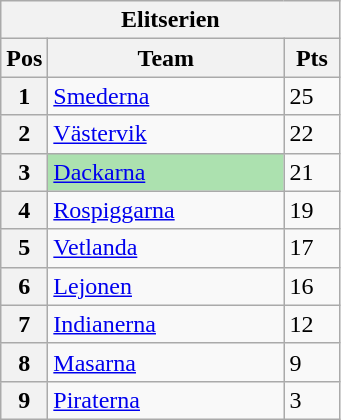<table class="wikitable">
<tr>
<th colspan="3">Elitserien</th>
</tr>
<tr>
<th width=20>Pos</th>
<th width=150>Team</th>
<th width=30>Pts</th>
</tr>
<tr>
<th>1</th>
<td><a href='#'>Smederna</a></td>
<td>25</td>
</tr>
<tr>
<th>2</th>
<td><a href='#'>Västervik</a></td>
<td>22</td>
</tr>
<tr>
<th>3</th>
<td style="background:#ACE1AF;"><a href='#'>Dackarna</a></td>
<td>21</td>
</tr>
<tr>
<th>4</th>
<td><a href='#'>Rospiggarna</a></td>
<td>19</td>
</tr>
<tr>
<th>5</th>
<td><a href='#'>Vetlanda</a></td>
<td>17</td>
</tr>
<tr>
<th>6</th>
<td><a href='#'>Lejonen</a></td>
<td>16</td>
</tr>
<tr>
<th>7</th>
<td><a href='#'>Indianerna</a></td>
<td>12</td>
</tr>
<tr>
<th>8</th>
<td><a href='#'>Masarna</a></td>
<td>9</td>
</tr>
<tr>
<th>9</th>
<td><a href='#'>Piraterna</a></td>
<td>3</td>
</tr>
</table>
